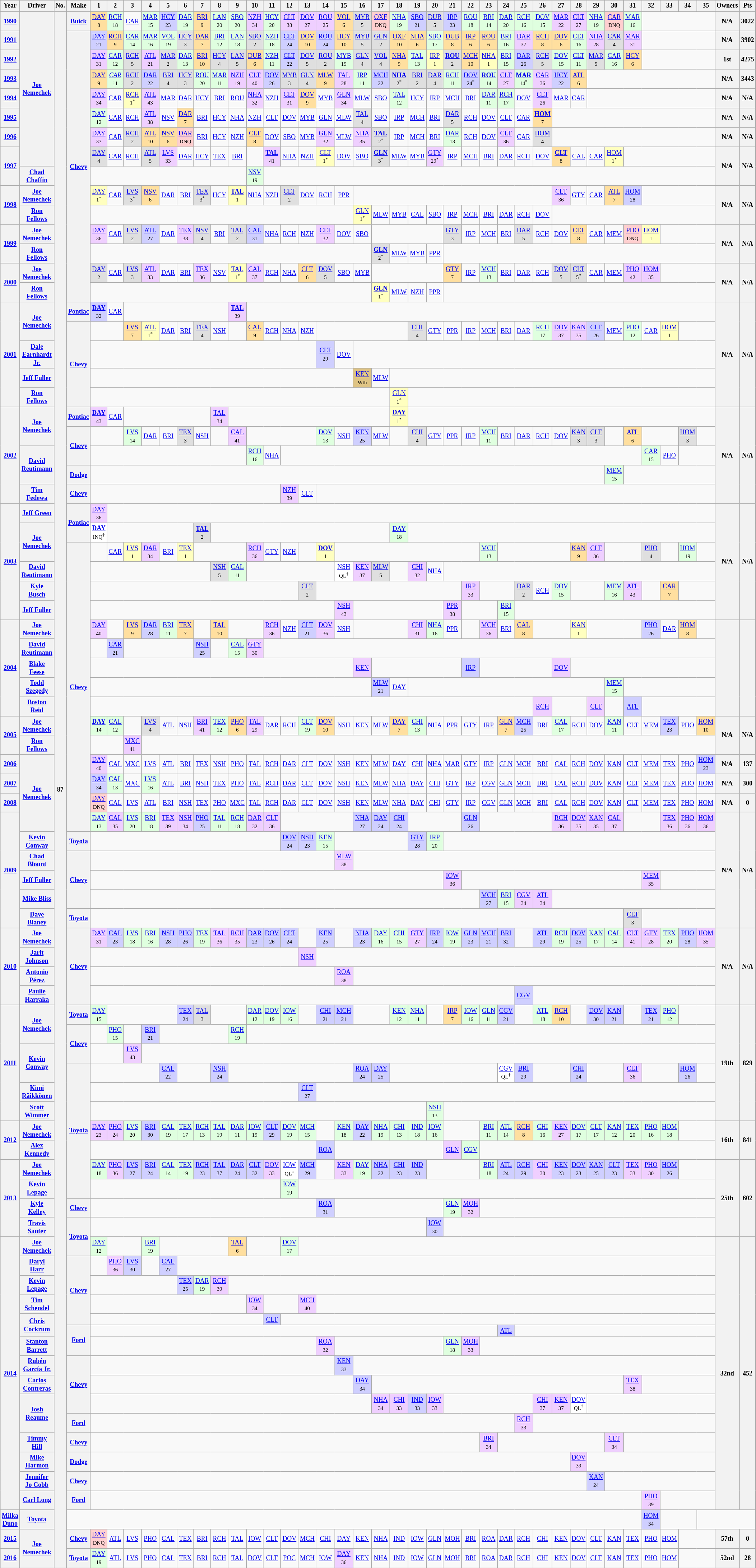<table class="wikitable" style="text-align:center; font-size:75%">
<tr>
<th>Year</th>
<th>Driver</th>
<th>No.</th>
<th>Make</th>
<th>1</th>
<th>2</th>
<th>3</th>
<th>4</th>
<th>5</th>
<th>6</th>
<th>7</th>
<th>8</th>
<th>9</th>
<th>10</th>
<th>11</th>
<th>12</th>
<th>13</th>
<th>14</th>
<th>15</th>
<th>16</th>
<th>17</th>
<th>18</th>
<th>19</th>
<th>20</th>
<th>21</th>
<th>22</th>
<th>23</th>
<th>24</th>
<th>25</th>
<th>26</th>
<th>27</th>
<th>28</th>
<th>29</th>
<th>30</th>
<th>31</th>
<th>32</th>
<th>33</th>
<th>34</th>
<th>35</th>
<th>Owners</th>
<th>Pts</th>
</tr>
<tr>
<th><a href='#'>1990</a></th>
<th rowspan=8><a href='#'>Joe Nemechek</a></th>
<th rowspan=83>87</th>
<th><a href='#'>Buick</a></th>
<td style="background:#ffdf9f;"><a href='#'>DAY</a><br><small>8</small></td>
<td style="background:#dfffdf;"><a href='#'>RCH</a><br><small>18</small></td>
<td><a href='#'>CAR</a></td>
<td style="background:#dfffdf;"><a href='#'>MAR</a><br><small>15</small></td>
<td style="background:#cfcfff;"><a href='#'>HCY</a><br><small>23</small></td>
<td style="background:#dfffdf;"><a href='#'>DAR</a><br><small>19</small></td>
<td style="background:#ffdf9f;"><a href='#'>BRI</a><br><small>9</small></td>
<td style="background:#dfffdf;"><a href='#'>LAN</a><br><small>20</small></td>
<td style="background:#dfffdf;"><a href='#'>SBO</a><br><small>20</small></td>
<td style="background:#efcfff;"><a href='#'>NZH</a><br><small>34</small></td>
<td style="background:#dfffdf;"><a href='#'>HCY</a><br><small>20</small></td>
<td style="background:#efcfff;"><a href='#'>CLT</a><br><small>38</small></td>
<td style="background:#efcfff;"><a href='#'>DOV</a><br><small>27</small></td>
<td style="background:#efcfff;"><a href='#'>ROU</a><br><small>25</small></td>
<td style="background:#ffdf9f;"><a href='#'>VOL</a><br><small>6</small></td>
<td style="background:#dfdfdf;"><a href='#'>MYB</a><br><small>5</small></td>
<td style="background:#ffcfcf;"><a href='#'>OXF</a><br><small>DNQ</small></td>
<td style="background:#dfffdf;"><a href='#'>NHA</a><br><small>19</small></td>
<td style="background:#cfcfff;"><a href='#'>SBO</a><br><small>21</small></td>
<td style="background:#dfdfdf;"><a href='#'>DUB</a><br><small>5</small></td>
<td style="background:#cfcfff;"><a href='#'>IRP</a><br><small>23</small></td>
<td style="background:#dfffdf;"><a href='#'>ROU</a><br><small>18</small></td>
<td style="background:#dfffdf;"><a href='#'>BRI</a><br><small>14</small></td>
<td style="background:#dfffdf;"><a href='#'>DAR</a><br><small>20</small></td>
<td style="background:#dfffdf;"><a href='#'>RCH</a><br><small>16</small></td>
<td style="background:#dfffdf;"><a href='#'>DOV</a><br><small>15</small></td>
<td style="background:#efcfff;"><a href='#'>MAR</a><br><small>22</small></td>
<td style="background:#efcfff;"><a href='#'>CLT</a><br><small>27</small></td>
<td style="background:#dfffdf;"><a href='#'>NHA</a><br><small>19</small></td>
<td style="background:#ffcfcf;"><a href='#'>CAR</a><br><small>DNQ</small></td>
<td style="background:#dfffdf;"><a href='#'>MAR</a><br><small>16</small></td>
<td colspan=4></td>
<th>N/A</th>
<th>3022</th>
</tr>
<tr>
<th><a href='#'>1991</a></th>
<th rowspan=14><a href='#'>Chevy</a></th>
<td style="background:#cfcfff;"><a href='#'>DAY</a><br><small>21</small></td>
<td style="background:#ffdf9f;"><a href='#'>RCH</a><br><small>9</small></td>
<td style="background:#dfffdf;"><a href='#'>CAR</a><br><small>14</small></td>
<td style="background:#dfffdf;"><a href='#'>MAR</a><br><small>16</small></td>
<td style="background:#dfffdf;"><a href='#'>VOL</a><br><small>19</small></td>
<td style="background:#dfdfdf;"><a href='#'>HCY</a><br><small>3</small></td>
<td style="background:#ffdf9f;"><a href='#'>DAR</a><br><small>7</small></td>
<td style="background:#dfffdf;"><a href='#'>BRI</a><br><small>12</small></td>
<td style="background:#dfffdf;"><a href='#'>LAN</a><br><small>18</small></td>
<td style="background:#dfdfdf;"><a href='#'>SBO</a><br><small>2</small></td>
<td style="background:#dfffdf;"><a href='#'>NZH</a><br><small>18</small></td>
<td style="background:#cfcfff;"><a href='#'>CLT</a><br><small>24</small></td>
<td style="background:#ffdf9f;"><a href='#'>DOV</a><br><small>10</small></td>
<td style="background:#cfcfff;"><a href='#'>ROU</a><br><small>24</small></td>
<td style="background:#ffdf9f;"><a href='#'>HCY</a><br><small>10</small></td>
<td style="background:#dfdfdf;"><a href='#'>MYB</a><br><small>5</small></td>
<td style="background:#dfdfdf;"><a href='#'>GLN</a><br><small>2</small></td>
<td style="background:#ffdf9f;"><a href='#'>OXF</a><br><small>10</small></td>
<td style="background:#ffdf9f;"><a href='#'>NHA</a><br><small>6</small></td>
<td style="background:#dfffdf;"><a href='#'>SBO</a><br><small>17</small></td>
<td style="background:#ffdf9f;"><a href='#'>DUB</a><br><small>8</small></td>
<td style="background:#ffdf9f;"><a href='#'>IRP</a><br><small>6</small></td>
<td style="background:#ffdf9f;"><a href='#'>ROU</a><br><small>6</small></td>
<td style="background:#dfffdf;"><a href='#'>BRI</a><br><small>16</small></td>
<td style="background:#efcfff;"><a href='#'>DAR</a><br><small>37</small></td>
<td style="background:#ffdf9f;"><a href='#'>RCH</a><br><small>8</small></td>
<td style="background:#ffdf9f;"><a href='#'>DOV</a><br><small>6</small></td>
<td style="background:#dfffdf;"><a href='#'>CLT</a><br><small>16</small></td>
<td style="background:#efcfff;"><a href='#'>NHA</a><br><small>28</small></td>
<td style="background:#dfdfdf;"><a href='#'>CAR</a><br><small>4</small></td>
<td style="background:#efcfff;"><a href='#'>MAR</a><br><small>31</small></td>
<td colspan=4></td>
<th>N/A</th>
<th>3902</th>
</tr>
<tr>
<th><a href='#'>1992</a></th>
<td style="background:#efcfff;"><a href='#'>DAY</a><br><small>31</small></td>
<td style="background:#dfffdf;"><a href='#'>CAR</a><br><small>12</small></td>
<td style="background:#dfdfdf;"><a href='#'>RCH</a><br><small>5</small></td>
<td style="background:#efcfff;"><a href='#'>ATL</a><br><small>21</small></td>
<td style="background:#dfdfdf;"><a href='#'>MAR</a><br><small>2</small></td>
<td style="background:#dfffdf;"><a href='#'>DAR</a><br><small>13</small></td>
<td style="background:#ffdf9f;"><a href='#'>BRI</a><br><small>10</small></td>
<td style="background:#dfdfdf;"><a href='#'>HCY</a><br><small>4</small></td>
<td style="background:#dfdfdf;"><a href='#'>LAN</a><br><small>5</small></td>
<td style="background:#ffdf9f;"><a href='#'>DUB</a><br><small>6</small></td>
<td style="background:#dfffdf;"><a href='#'>NZH</a><br><small>11</small></td>
<td style="background:#cfcfff;"><a href='#'>CLT</a><br><small>22</small></td>
<td style="background:#dfdfdf;"><a href='#'>DOV</a><br><small>5</small></td>
<td style="background:#dfdfdf;"><a href='#'>ROU</a><br><small>2</small></td>
<td style="background:#dfffdf;"><a href='#'>MYB</a><br><small>19</small></td>
<td style="background:#dfdfdf;"><a href='#'>GLN</a><br><small>4</small></td>
<td style="background:#dfdfdf;"><a href='#'>VOL</a><br><small>4</small></td>
<td style="background:#ffdf9f;"><a href='#'>NHA</a><br><small>9</small></td>
<td style="background:#dfffdf;"><a href='#'>TAL</a><br><small>13</small></td>
<td style="background:#ffffbf;"><a href='#'>IRP</a><br><small>1</small></td>
<td style="background:#dfdfdf;"><strong><a href='#'>ROU</a></strong><br><small>2</small></td>
<td style="background:#ffdf9f;"><a href='#'>MCH</a><br><small>10</small></td>
<td style="background:#ffffbf;"><a href='#'>NHA</a><br><small>1</small></td>
<td style="background:#dfffdf;"><a href='#'>BRI</a><br><small>15</small></td>
<td style="background:#cfcfff;"><a href='#'>DAR</a><br><small>26</small></td>
<td style="background:#dfdfdf;"><a href='#'>RCH</a><br><small>5</small></td>
<td style="background:#dfffdf;"><a href='#'>DOV</a><br><small>15</small></td>
<td style="background:#dfffdf;"><a href='#'>CLT</a><br><small>11</small></td>
<td style="background:#dfdfdf;"><a href='#'>MAR</a><br><small>5</small></td>
<td style="background:#dfffdf;"><a href='#'>CAR</a><br><small>16</small></td>
<td style="background:#ffdf9f;"><a href='#'>HCY</a><br><small>6</small></td>
<td colspan=4></td>
<th>1st</th>
<th>4275</th>
</tr>
<tr>
<th><a href='#'>1993</a></th>
<td style="background:#ffdf9f;"><a href='#'>DAY</a><br><small>9</small></td>
<td style="background:#dfffdf;"><em><a href='#'>CAR</a></em><br><small>11</small></td>
<td style="background:#dfdfdf;"><a href='#'>RCH</a><br><small>2</small></td>
<td style="background:#cfcfff;"><a href='#'>DAR</a><br><small>22</small></td>
<td style="background:#dfdfdf;"><a href='#'>BRI</a><br><small>4</small></td>
<td style="background:#dfdfdf;"><a href='#'>HCY</a><br><small>3</small></td>
<td style="background:#dfffdf;"><a href='#'>ROU</a><br><small>20</small></td>
<td style="background:#dfffdf;"><a href='#'>MAR</a><br><small>11</small></td>
<td style="background:#efcfff;"><a href='#'>NZH</a><br><small>19</small></td>
<td style="background:#efcfff;"><a href='#'>CLT</a><br><small>40</small></td>
<td style="background:#cfcfff;"><a href='#'>DOV</a><br><small>26</small></td>
<td style="background:#dfdfdf;"><a href='#'>MYB</a><br><small>3</small></td>
<td style="background:#dfdfdf;"><a href='#'>GLN</a><br><small>4</small></td>
<td style="background:#ffdf9f;"><a href='#'>MLW</a><br><small>9</small></td>
<td style="background:#efcfff;"><a href='#'>TAL</a><br><small>28</small></td>
<td style="background:#dfffdf;"><a href='#'>IRP</a><br><small>11</small></td>
<td style="background:#cfcfff;"><a href='#'>MCH</a><br><small>22</small></td>
<td style="background:#dfdfdf;"><strong><a href='#'>NHA</a></strong><br><small>2<sup>*</sup></small></td>
<td style="background:#dfdfdf;"><a href='#'>BRI</a><br><small>2</small></td>
<td style="background:#dfdfdf;"><a href='#'>DAR</a><br><small>4</small></td>
<td style="background:#dfffdf;"><a href='#'>RCH</a><br><small>11</small></td>
<td style="background:#cfcfff;"><a href='#'>DOV</a><br><small>24<sup>*</sup></small></td>
<td style="background:#dfffdf;"><strong><a href='#'>ROU</a></strong><br><small>14</small></td>
<td style="background:#efcfff;"><a href='#'>CLT</a><br><small>27</small></td>
<td style="background:#dfffdf;"><strong><a href='#'>MAR</a></strong><br><small>14<sup>*</sup></small></td>
<td style="background:#efcfff;"><a href='#'>CAR</a><br><small>36</small></td>
<td style="background:#cfcfff;"><a href='#'>HCY</a><br><small>22</small></td>
<td style="background:#ffdf9f;"><a href='#'>ATL</a><br><small>6</small></td>
<td colspan=7></td>
<th>N/A</th>
<th>3443</th>
</tr>
<tr>
<th><a href='#'>1994</a></th>
<td style="background:#efcfff;"><a href='#'>DAY</a><br><small>34</small></td>
<td><a href='#'>CAR</a></td>
<td style="background:#ffffbf;"><a href='#'>RCH</a><br><small>1<sup>*</sup></small></td>
<td style="background:#efcfff;"><a href='#'>ATL</a><br><small>43</small></td>
<td><a href='#'>MAR</a></td>
<td><a href='#'>DAR</a></td>
<td><a href='#'>HCY</a></td>
<td><a href='#'>BRI</a></td>
<td><a href='#'>ROU</a></td>
<td style="background:#efcfff;"><a href='#'>NHA</a><br><small>32</small></td>
<td><a href='#'>NZH</a></td>
<td style="background:#efcfff;"><a href='#'>CLT</a><br><small>31</small></td>
<td style="background:#ffdf9f;"><a href='#'>DOV</a><br><small>9</small></td>
<td><a href='#'>MYB</a></td>
<td style="background:#efcfff;"><a href='#'>GLN</a><br><small>34</small></td>
<td><a href='#'>MLW</a></td>
<td><a href='#'>SBO</a></td>
<td style="background:#dfffdf;"><a href='#'>TAL</a><br><small>12</small></td>
<td><a href='#'>HCY</a></td>
<td><a href='#'>IRP</a></td>
<td><a href='#'>MCH</a></td>
<td><a href='#'>BRI</a></td>
<td style="background:#dfffdf;"><a href='#'>DAR</a><br><small>11</small></td>
<td style="background:#dfffdf;"><a href='#'>RCH</a><br><small>17</small></td>
<td><a href='#'>DOV</a></td>
<td style="background:#efcfff;"><a href='#'>CLT</a><br><small>26</small></td>
<td><a href='#'>MAR</a></td>
<td><a href='#'>CAR</a></td>
<td colspan=7></td>
<th>N/A</th>
<th>N/A</th>
</tr>
<tr>
<th><a href='#'>1995</a></th>
<td style="background:#dfffdf;"><a href='#'>DAY</a><br><small>12</small></td>
<td><a href='#'>CAR</a></td>
<td><a href='#'>RCH</a></td>
<td style="background:#efcfff;"><a href='#'>ATL</a><br><small>38</small></td>
<td><a href='#'>NSV</a></td>
<td style="background:#ffdf9f;"><a href='#'>DAR</a><br><small>7</small></td>
<td><a href='#'>BRI</a></td>
<td><a href='#'>HCY</a></td>
<td><a href='#'>NHA</a></td>
<td><a href='#'>NZH</a></td>
<td><a href='#'>CLT</a></td>
<td><a href='#'>DOV</a></td>
<td><a href='#'>MYB</a></td>
<td><a href='#'>GLN</a></td>
<td><a href='#'>MLW</a></td>
<td style="background:#dfdfdf;"><a href='#'>TAL</a><br><small>4</small></td>
<td><a href='#'>SBO</a></td>
<td><a href='#'>IRP</a></td>
<td><a href='#'>MCH</a></td>
<td><a href='#'>BRI</a></td>
<td style="background:#dfdfdf;"><a href='#'>DAR</a><br><small>5</small></td>
<td><a href='#'>RCH</a></td>
<td><a href='#'>DOV</a></td>
<td><a href='#'>CLT</a></td>
<td><a href='#'>CAR</a></td>
<td style="background:#ffdf9f;"><strong><a href='#'>HOM</a></strong><br><small>7</small></td>
<td colspan=9></td>
<th>N/A</th>
<th>N/A</th>
</tr>
<tr>
<th><a href='#'>1996</a></th>
<td style="background:#efcfff;"><a href='#'>DAY</a><br><small>37</small></td>
<td><a href='#'>CAR</a></td>
<td style="background:#dfdfdf;"><a href='#'>RCH</a><br><small>2</small></td>
<td style="background:#ffdf9f;"><a href='#'>ATL</a><br><small>10</small></td>
<td style="background:#ffdf9f;"><a href='#'>NSV</a><br><small>6</small></td>
<td style="background:#ffcfcf;"><a href='#'>DAR</a><br><small>DNQ</small></td>
<td><a href='#'>BRI</a></td>
<td><a href='#'>HCY</a></td>
<td><a href='#'>NZH</a></td>
<td style="background:#ffdf9f;"><a href='#'>CLT</a><br><small>8</small></td>
<td><a href='#'>DOV</a></td>
<td><a href='#'>SBO</a></td>
<td><a href='#'>MYB</a></td>
<td style="background:#efcfff;"><a href='#'>GLN</a><br><small>32</small></td>
<td><a href='#'>MLW</a></td>
<td style="background:#efcfff;"><a href='#'>NHA</a><br><small>35</small></td>
<td style="background:#dfdfdf;"><strong><a href='#'>TAL</a></strong><br><small>2<sup>*</sup></small></td>
<td><a href='#'>IRP</a></td>
<td><a href='#'>MCH</a></td>
<td><a href='#'>BRI</a></td>
<td style="background:#dfffdf;"><a href='#'>DAR</a><br><small>13</small></td>
<td><a href='#'>RCH</a></td>
<td><a href='#'>DOV</a></td>
<td style="background:#efcfff;"><a href='#'>CLT</a><br><small>36</small></td>
<td><a href='#'>CAR</a></td>
<td style="background:#dfdfdf;"><a href='#'>HOM</a><br><small>4</small></td>
<td colspan=9></td>
<th>N/A</th>
<th>N/A</th>
</tr>
<tr>
<th rowspan=2><a href='#'>1997</a></th>
<td style="background:#dfdfdf;"><a href='#'>DAY</a><br><small>4</small></td>
<td><a href='#'>CAR</a></td>
<td><a href='#'>RCH</a></td>
<td style="background:#dfdfdf;"><a href='#'>ATL</a><br><small>5</small></td>
<td style="background:#efcfff;"><a href='#'>LVS</a><br><small>33</small></td>
<td><a href='#'>DAR</a></td>
<td><a href='#'>HCY</a></td>
<td><a href='#'>TEX</a></td>
<td><a href='#'>BRI</a></td>
<td></td>
<td style="background:#efcfff;"><strong><a href='#'>TAL</a></strong><br><small>41</small></td>
<td><a href='#'>NHA</a></td>
<td><a href='#'>NZH</a></td>
<td style="background:#ffffbf;"><a href='#'>CLT</a><br><small>1<sup>*</sup></small></td>
<td><a href='#'>DOV</a></td>
<td><a href='#'>SBO</a></td>
<td style="background:#dfdfdf;"><strong><a href='#'>GLN</a></strong><br><small>3<sup>*</sup></small></td>
<td><a href='#'>MLW</a></td>
<td><a href='#'>MYB</a></td>
<td style="background:#efcfff;"><a href='#'>GTY</a><br><small>29<sup>*</sup></small></td>
<td><a href='#'>IRP</a></td>
<td><a href='#'>MCH</a></td>
<td><a href='#'>BRI</a></td>
<td><a href='#'>DAR</a></td>
<td><a href='#'>RCH</a></td>
<td><a href='#'>DOV</a></td>
<td style="background:#ffdf9f;"><strong><a href='#'>CLT</a></strong><br><small>8</small></td>
<td><a href='#'>CAL</a></td>
<td><a href='#'>CAR</a></td>
<td style="background:#ffffbf;"><a href='#'>HOM</a><br><small>1<sup>*</sup></small></td>
<td colspan=5></td>
<th rowspan=2>N/A</th>
<th rowspan=2>N/A</th>
</tr>
<tr>
<th><a href='#'>Chad Chaffin</a></th>
<td colspan=9></td>
<td style="background:#DFFFDF;"><a href='#'>NSV</a><br><small>19</small></td>
<td colspan=25></td>
</tr>
<tr>
<th rowspan=2><a href='#'>1998</a></th>
<th><a href='#'>Joe Nemechek</a></th>
<td style="background:#ffffbf;"><a href='#'>DAY</a><br><small>1<sup>*</sup></small></td>
<td><a href='#'>CAR</a></td>
<td style="background:#dfdfdf;"><a href='#'>LVS</a><br><small>3<sup>*</sup></small></td>
<td style="background:#ffdf9f;"><a href='#'>NSV</a><br><small>6</small></td>
<td><a href='#'>DAR</a></td>
<td><a href='#'>BRI</a></td>
<td style="background:#dfdfdf;"><a href='#'>TEX</a><br><small>3<sup>*</sup></small></td>
<td><a href='#'>HCY</a></td>
<td style="background:#ffffbf;"><strong><a href='#'>TAL</a></strong><br><small>1</small></td>
<td><a href='#'>NHA</a></td>
<td><a href='#'>NZH</a></td>
<td style="background:#dfdfdf;"><a href='#'>CLT</a><br><small>2</small></td>
<td><a href='#'>DOV</a></td>
<td><a href='#'>RCH</a></td>
<td><a href='#'>PPR</a></td>
<td colspan=11></td>
<td style="background:#efcfff;"><a href='#'>CLT</a><br><small>36</small></td>
<td><a href='#'>GTY</a></td>
<td><a href='#'>CAR</a></td>
<td style="background:#ffdf9f;"><a href='#'>ATL</a><br><small>7</small></td>
<td style="background:#cfcfff;"><a href='#'>HOM</a><br><small>28</small></td>
<td colspan=4></td>
<th rowspan=2>N/A</th>
<th rowspan=2>N/A</th>
</tr>
<tr>
<th><a href='#'>Ron Fellows</a></th>
<td colspan=15></td>
<td style="background:#FFFFBF;"><a href='#'>GLN</a><br><small>1<sup>*</sup></small></td>
<td><a href='#'>MLW</a></td>
<td><a href='#'>MYB</a></td>
<td><a href='#'>CAL</a></td>
<td><a href='#'>SBO</a></td>
<td><a href='#'>IRP</a></td>
<td><a href='#'>MCH</a></td>
<td><a href='#'>BRI</a></td>
<td><a href='#'>DAR</a></td>
<td><a href='#'>RCH</a></td>
<td><a href='#'>DOV</a></td>
<td colspan=9></td>
</tr>
<tr>
<th rowspan=2><a href='#'>1999</a></th>
<th><a href='#'>Joe Nemechek</a></th>
<td style="background:#efcfff;"><a href='#'>DAY</a><br><small>36</small></td>
<td><a href='#'>CAR</a></td>
<td style="background:#dfdfdf;"><a href='#'>LVS</a><br><small>2</small></td>
<td style="background:#cfcfff;"><a href='#'>ATL</a><br><small>27</small></td>
<td><a href='#'>DAR</a></td>
<td style="background:#efcfff;"><a href='#'>TEX</a><br><small>38</small></td>
<td style="background:#dfdfdf;"><a href='#'>NSV</a><br><small>4</small></td>
<td><a href='#'>BRI</a></td>
<td style="background:#dfdfdf;"><a href='#'>TAL</a><br><small>2</small></td>
<td style="background:#cfcfff;"><a href='#'>CAL</a><br><small>31</small></td>
<td><a href='#'>NHA</a></td>
<td><a href='#'>RCH</a></td>
<td><a href='#'>NZH</a></td>
<td style="background:#efcfff;"><a href='#'>CLT</a><br><small>32</small></td>
<td><a href='#'>DOV</a></td>
<td><a href='#'>SBO</a></td>
<td colspan=4></td>
<td style="background:#dfdfdf;"><a href='#'>GTY</a><br><small>3</small></td>
<td><a href='#'>IRP</a></td>
<td><a href='#'>MCH</a></td>
<td><a href='#'>BRI</a></td>
<td style="background:#dfdfdf;"><a href='#'>DAR</a><br><small>5</small></td>
<td><a href='#'>RCH</a></td>
<td><a href='#'>DOV</a></td>
<td style="background:#ffdf9f;"><a href='#'>CLT</a><br><small>8</small></td>
<td><a href='#'>CAR</a></td>
<td><a href='#'>MEM</a></td>
<td style="background:#ffcfcf;"><a href='#'>PHO</a><br><small>DNQ</small></td>
<td style="background:#ffffbf;"><a href='#'>HOM</a><br><small>1</small></td>
<td colspan=3></td>
<th rowspan=2>N/A</th>
<th rowspan=2>N/A</th>
</tr>
<tr>
<th><a href='#'>Ron Fellows</a></th>
<td colspan=16></td>
<td style="background:#DFDFDF;"><strong><a href='#'>GLN</a></strong><br><small>2<sup>*</sup></small></td>
<td><a href='#'>MLW</a></td>
<td><a href='#'>MYB</a></td>
<td><a href='#'>PPR</a></td>
<td colspan=15></td>
</tr>
<tr>
<th rowspan=2><a href='#'>2000</a></th>
<th><a href='#'>Joe Nemechek</a></th>
<td style="background:#dfdfdf;"><a href='#'>DAY</a><br><small>2</small></td>
<td><a href='#'>CAR</a></td>
<td style="background:#dfdfdf;"><a href='#'>LVS</a><br><small>3</small></td>
<td style="background:#efcfff;"><a href='#'>ATL</a><br><small>33</small></td>
<td><a href='#'>DAR</a></td>
<td><a href='#'>BRI</a></td>
<td style="background:#efcfff;"><a href='#'>TEX</a><br><small>36</small></td>
<td><a href='#'>NSV</a></td>
<td style="background:#ffffbf;"><a href='#'>TAL</a><br><small>1<sup>*</sup></small></td>
<td style="background:#efcfff;"><a href='#'>CAL</a><br><small>37</small></td>
<td><a href='#'>RCH</a></td>
<td><a href='#'>NHA</a></td>
<td style="background:#ffdf9f;"><a href='#'>CLT</a><br><small>6</small></td>
<td style="background:#dfdfdf;"><a href='#'>DOV</a><br><small>5</small></td>
<td><a href='#'>SBO</a></td>
<td><a href='#'>MYB</a></td>
<td colspan=4></td>
<td style="background:#ffdf9f;"><a href='#'>GTY</a><br><small>7</small></td>
<td><a href='#'>IRP</a></td>
<td style="background:#dfffdf;"><a href='#'>MCH</a><br><small>13</small></td>
<td><a href='#'>BRI</a></td>
<td><a href='#'>DAR</a></td>
<td><a href='#'>RCH</a></td>
<td style="background:#dfdfdf;"><a href='#'>DOV</a><br><small>5</small></td>
<td style="background:#dfdfdf;"><a href='#'>CLT</a><br><small>5<sup>*</sup></small></td>
<td><a href='#'>CAR</a></td>
<td><a href='#'>MEM</a></td>
<td style="background:#efcfff;"><a href='#'>PHO</a><br><small>42</small></td>
<td style="background:#efcfff;"><a href='#'>HOM</a><br><small>35</small></td>
<td colspan=3></td>
<th rowspan=2>N/A</th>
<th rowspan=2>N/A</th>
</tr>
<tr>
<th><a href='#'>Ron Fellows</a></th>
<td colspan=16></td>
<td style="background:#FFFFBF;"><strong><a href='#'>GLN</a></strong><br><small>1<sup>*</sup></small></td>
<td><a href='#'>MLW</a></td>
<td><a href='#'>NZH</a></td>
<td><a href='#'>PPR</a></td>
<td colspan=15></td>
</tr>
<tr>
<th rowspan=5><a href='#'>2001</a></th>
<th rowspan=2><a href='#'>Joe Nemechek</a></th>
<th><a href='#'>Pontiac</a></th>
<td style="background:#cfcfff;"><strong><a href='#'>DAY</a></strong><br><small>32</small></td>
<td><a href='#'>CAR</a></td>
<td colspan=6></td>
<td style="background:#efcfff;"><strong><a href='#'>TAL</a></strong><br><small>39</small></td>
<td colspan=26></td>
<th rowspan=5>N/A</th>
<th rowspan=5>N/A</th>
</tr>
<tr>
<th rowspan=4><a href='#'>Chevy</a></th>
<td colspan=2></td>
<td style="background:#ffdf9f;"><a href='#'>LVS</a><br><small>7</small></td>
<td style="background:#ffffbf;"><a href='#'>ATL</a><br><small>1<sup>*</sup></small></td>
<td><a href='#'>DAR</a></td>
<td><a href='#'>BRI</a></td>
<td style="background:#dfdfdf;"><a href='#'>TEX</a><br><small>4</small></td>
<td><a href='#'>NSH</a></td>
<td></td>
<td style="background:#ffdf9f;"><a href='#'>CAL</a><br><small>9</small></td>
<td><a href='#'>RCH</a></td>
<td><a href='#'>NHA</a></td>
<td><a href='#'>NZH</a></td>
<td colspan=5></td>
<td style="background:#dfdfdf;"><a href='#'>CHI</a><br><small>4</small></td>
<td><a href='#'>GTY</a></td>
<td><a href='#'>PPR</a></td>
<td><a href='#'>IRP</a></td>
<td><a href='#'>MCH</a></td>
<td><a href='#'>BRI</a></td>
<td><a href='#'>DAR</a></td>
<td style="background:#dfffdf;"><a href='#'>RCH</a><br><small>17</small></td>
<td style="background:#efcfff;"><a href='#'>DOV</a><br><small>37</small></td>
<td style="background:#efcfff;"><a href='#'>KAN</a><br><small>35</small></td>
<td style="background:#cfcfff;"><a href='#'>CLT</a><br><small>26</small></td>
<td><a href='#'>MEM</a></td>
<td style="background:#dfffdf;"><a href='#'>PHO</a><br><small>12</small></td>
<td><a href='#'>CAR</a></td>
<td style="background:#ffffbf;"><a href='#'>HOM</a><br><small>1</small></td>
<td colspan=2></td>
</tr>
<tr>
<th><a href='#'>Dale Earnhardt Jr.</a></th>
<td colspan=13></td>
<td style="background:#CFCFFF;"><a href='#'>CLT</a><br><small>29</small></td>
<td><a href='#'>DOV</a></td>
<td colspan=20></td>
</tr>
<tr>
<th><a href='#'>Jeff Fuller</a></th>
<td colspan=15></td>
<td style="background:#DFC484;"><a href='#'>KEN</a><br><small>Wth</small></td>
<td><a href='#'>MLW</a></td>
<td colspan=18></td>
</tr>
<tr>
<th><a href='#'>Ron Fellows</a></th>
<td colspan=17></td>
<td style="background:#FFFFBF;"><a href='#'>GLN</a><br><small>1<sup>*</sup></small></td>
<td colspan=17></td>
</tr>
<tr>
<th rowspan=5><a href='#'>2002</a></th>
<th rowspan=2><a href='#'>Joe Nemechek</a></th>
<th><a href='#'>Pontiac</a></th>
<td style="background:#efcfff;"><strong><a href='#'>DAY</a></strong><br><small>43</small></td>
<td><a href='#'>CAR</a></td>
<td colspan=5></td>
<td style="background:#efcfff;"><a href='#'>TAL</a><br><small>34</small></td>
<td colspan=9></td>
<td style="background:#ffffbf;"><strong><a href='#'>DAY</a></strong><br><small>1<sup>*</sup></small></td>
<td colspan=17></td>
<th rowspan=5>N/A</th>
<th rowspan=5>N/A</th>
</tr>
<tr>
<th rowspan=2><a href='#'>Chevy</a></th>
<td colspan=2></td>
<td style="background:#dfffdf;"><a href='#'>LVS</a><br><small>14</small></td>
<td><a href='#'>DAR</a></td>
<td><a href='#'>BRI</a></td>
<td style="background:#dfdfdf;"><a href='#'>TEX</a><br><small>3</small></td>
<td><a href='#'>NSH</a></td>
<td></td>
<td style="background:#efcfff;"><a href='#'>CAL</a><br><small>41</small></td>
<td colspan=4></td>
<td style="background:#dfffdf;"><a href='#'>DOV</a><br><small>13</small></td>
<td><a href='#'>NSH</a></td>
<td style="background:#cfcfff;"><a href='#'>KEN</a><br><small>25</small></td>
<td><a href='#'>MLW</a></td>
<td></td>
<td style="background:#dfdfdf;"><a href='#'>CHI</a><br><small>4</small></td>
<td><a href='#'>GTY</a></td>
<td><a href='#'>PPR</a></td>
<td><a href='#'>IRP</a></td>
<td style="background:#dfffdf;"><a href='#'>MCH</a><br><small>11</small></td>
<td><a href='#'>BRI</a></td>
<td><a href='#'>DAR</a></td>
<td><a href='#'>RCH</a></td>
<td><a href='#'>DOV</a></td>
<td style="background:#dfdfdf;"><a href='#'>KAN</a><br><small>3</small></td>
<td style="background:#dfdfdf;"><a href='#'>CLT</a><br><small>3</small></td>
<td></td>
<td style="background:#ffdf9f;"><a href='#'>ATL</a><br><small>6</small></td>
<td colspan=2></td>
<td style="background:#dfdfdf;"><a href='#'>HOM</a><br><small>3</small></td>
<td></td>
</tr>
<tr>
<th rowspan=2><a href='#'>David Reutimann</a></th>
<td colspan=9></td>
<td style="background:#DFFFDF;"><a href='#'>RCH</a><br><small>16</small></td>
<td><a href='#'>NHA</a></td>
<td colspan=20></td>
<td style="background:#DFFFDF;"><a href='#'>CAR</a><br><small>15</small></td>
<td><a href='#'>PHO</a></td>
<td colspan=2></td>
</tr>
<tr>
<th><a href='#'>Dodge</a></th>
<td colspan=29></td>
<td style="background:#DFFFDF;"><a href='#'>MEM</a><br><small>15</small></td>
<td colspan=5></td>
</tr>
<tr>
<th><a href='#'>Tim Fedewa</a></th>
<th><a href='#'>Chevy</a></th>
<td colspan=11></td>
<td style="background:#EFCFFF;"><a href='#'>NZH</a><br><small>39</small></td>
<td><a href='#'>CLT</a></td>
<td colspan=22></td>
</tr>
<tr>
<th rowspan=6><a href='#'>2003</a></th>
<th><a href='#'>Jeff Green</a></th>
<th rowspan=2><a href='#'>Pontiac</a></th>
<td style="background:#EFCFFF;"><a href='#'>DAY</a><br><small>36</small></td>
<td colspan=34></td>
<th rowspan=6>N/A</th>
<th rowspan=6>N/A</th>
</tr>
<tr>
<th rowspan=2><a href='#'>Joe Nemechek</a></th>
<td style="background:#FFFFFF;"><strong><a href='#'>DAY</a></strong><br><small>INQ<sup>†</sup></small></td>
<td colspan=5></td>
<td style="background:#dfdfdf;"><strong><a href='#'>TAL</a></strong><br><small>2</small></td>
<td colspan=10></td>
<td style="background:#dfffdf;"><a href='#'>DAY</a><br><small>18</small></td>
<td colspan=17></td>
</tr>
<tr>
<th rowspan=15><a href='#'>Chevy</a></th>
<td></td>
<td><a href='#'>CAR</a></td>
<td style="background:#ffffbf;"><a href='#'>LVS</a><br><small>1</small></td>
<td style="background:#efcfff;"><a href='#'>DAR</a><br><small>34</small></td>
<td><a href='#'>BRI</a></td>
<td style="background:#ffffbf;"><a href='#'>TEX</a><br><small>1</small></td>
<td colspan=3></td>
<td style="background:#efcfff;"><a href='#'>RCH</a><br><small>36</small></td>
<td><a href='#'>GTY</a></td>
<td><a href='#'>NZH</a></td>
<td></td>
<td style="background:#ffffbf;"><strong><a href='#'>DOV</a></strong><br><small>1</small></td>
<td colspan=8></td>
<td style="background:#dfffdf;"><a href='#'>MCH</a><br><small>13</small></td>
<td colspan=4></td>
<td style="background:#ffdf9f;"><a href='#'>KAN</a><br><small>9</small></td>
<td style="background:#efcfff;"><a href='#'>CLT</a><br><small>36</small></td>
<td colspan=2></td>
<td style="background:#dfdfdf;"><a href='#'>PHO</a><br><small>4</small></td>
<td></td>
<td style="background:#dfffdf;"><a href='#'>HOM</a><br><small>19</small></td>
<td></td>
</tr>
<tr>
<th><a href='#'>David Reutimann</a></th>
<td colspan=7></td>
<td style="background:#DFDFDF;"><a href='#'>NSH</a><br><small>5</small></td>
<td style="background:#DFFFDF;"><a href='#'>CAL</a><br><small>11</small></td>
<td colspan=5></td>
<td style="background:#FFFFFF;"><a href='#'>NSH</a><br><small>QL<sup>†</sup></small></td>
<td style="background:#EFCFFF;"><a href='#'>KEN</a><br><small>37</small></td>
<td style="background:#DFDFDF;"><a href='#'>MLW</a><br><small>5</small></td>
<td></td>
<td style="background:#EFCFFF;"><a href='#'>CHI</a><br><small>32</small></td>
<td><a href='#'>NHA</a></td>
<td colspan=15></td>
</tr>
<tr>
<th><a href='#'>Kyle Busch</a></th>
<td colspan=12></td>
<td style="background:#DFDFDF;"><a href='#'>CLT</a><br><small>2</small></td>
<td colspan=8></td>
<td style="background:#EFCFFF;"><a href='#'>IRP</a><br><small>33</small></td>
<td colspan=2></td>
<td style="background:#DFDFDF;"><a href='#'>DAR</a><br><small>2</small></td>
<td><a href='#'>RCH</a></td>
<td style="background:#DFFFDF;"><a href='#'>DOV</a><br><small>15</small></td>
<td colspan=2></td>
<td style="background:#DFFFDF;"><a href='#'>MEM</a><br><small>16</small></td>
<td style="background:#EFCFFF;"><a href='#'>ATL</a><br><small>43</small></td>
<td></td>
<td style="background:#FFDF9F;"><a href='#'>CAR</a><br><small>7</small></td>
<td colspan=2></td>
</tr>
<tr>
<th><a href='#'>Jeff Fuller</a></th>
<td colspan=14></td>
<td style="background:#EFCFFF;"><a href='#'>NSH</a><br><small>43</small></td>
<td colspan=5></td>
<td style="background:#EFCFFF;"><a href='#'>PPR</a><br><small>38</small></td>
<td colspan=2></td>
<td style="background:#DFFFDF;"><a href='#'>BRI</a><br><small>15</small></td>
<td colspan=11></td>
</tr>
<tr>
<th rowspan=5><a href='#'>2004</a></th>
<th><a href='#'>Joe Nemechek</a></th>
<td style="background:#efcfff;"><a href='#'>DAY</a><br><small>40</small></td>
<td></td>
<td style="background:#ffdf9f;"><a href='#'>LVS</a><br><small>9</small></td>
<td style="background:#cfcfff;"><a href='#'>DAR</a><br><small>28</small></td>
<td style="background:#dfffdf;"><a href='#'>BRI</a><br><small>11</small></td>
<td style="background:#ffdf9f;"><a href='#'>TEX</a><br><small>7</small></td>
<td></td>
<td style="background:#ffdf9f;"><a href='#'>TAL</a><br><small>10</small></td>
<td colspan=2></td>
<td style="background:#efcfff;"><a href='#'>RCH</a><br><small>36</small></td>
<td><a href='#'>NZH</a></td>
<td style="background:#cfcfff;"><a href='#'>CLT</a><br><small>21</small></td>
<td style="background:#efcfff;"><a href='#'>DOV</a><br><small>36</small></td>
<td><a href='#'>NSH</a></td>
<td colspan=3></td>
<td style="background:#efcfff;"><a href='#'>CHI</a><br><small>31</small></td>
<td style="background:#dfffdf;"><a href='#'>NHA</a><br><small>16</small></td>
<td><a href='#'>PPR</a></td>
<td></td>
<td style="background:#efcfff;"><a href='#'>MCH</a><br><small>36</small></td>
<td><a href='#'>BRI</a></td>
<td style="background:#ffdf9f;"><a href='#'>CAL</a><br><small>8</small></td>
<td colspan=2></td>
<td style="background:#ffffbf;"><a href='#'>KAN</a><br><small>1</small></td>
<td colspan=3></td>
<td style="background:#cfcfff;"><a href='#'>PHO</a><br><small>26</small></td>
<td><a href='#'>DAR</a></td>
<td style="background:#ffdf9f;"><a href='#'>HOM</a><br><small>8</small></td>
<td></td>
<th rowspan=5></th>
<th rowspan=5></th>
</tr>
<tr>
<th><a href='#'>David Reutimann</a></th>
<td></td>
<td style="background:#CFCFFF;"><a href='#'>CAR</a><br><small>21</small></td>
<td colspan=4></td>
<td style="background:#CFCFFF;"><a href='#'>NSH</a><br><small>25</small></td>
<td></td>
<td style="background:#DFFFDF;"><a href='#'>CAL</a><br><small>15</small></td>
<td style="background:#EFCFFF;"><a href='#'>GTY</a><br><small>30</small></td>
<td colspan=25></td>
</tr>
<tr>
<th><a href='#'>Blake Feese</a></th>
<td colspan=15></td>
<td style="background:#EFCFFF;"><a href='#'>KEN</a><br></td>
<td colspan=5></td>
<td style="background:#CFCFFF;"><a href='#'>IRP</a><br></td>
<td colspan=4></td>
<td style="background:#EFCFFF;"><a href='#'>DOV</a><br></td>
<td colspan=8></td>
</tr>
<tr>
<th><a href='#'>Todd Szegedy</a></th>
<td colspan=16></td>
<td style="background:#CFCFFF;"><a href='#'>MLW</a><br><small>21</small></td>
<td><a href='#'>DAY</a></td>
<td colspan=11></td>
<td style="background:#DFFFDF;"><a href='#'>MEM</a><br><small>15</small></td>
<td colspan=5></td>
</tr>
<tr>
<th><a href='#'>Boston Reid</a></th>
<td colspan=25></td>
<td style="background:#EFCFFF;"><a href='#'>RCH</a><br></td>
<td colspan=2></td>
<td style="background:#EFCFFF;"><a href='#'>CLT</a><br></td>
<td></td>
<td style="background:#CFCFFF;"><a href='#'>ATL</a><br></td>
<td colspan=4></td>
</tr>
<tr>
<th rowspan=2><a href='#'>2005</a></th>
<th><a href='#'>Joe Nemechek</a></th>
<td style="background:#dfffdf;"><strong><a href='#'>DAY</a></strong><br><small>14</small></td>
<td style="background:#dfffdf;"><a href='#'>CAL</a><br><small>12</small></td>
<td></td>
<td style="background:#dfdfdf;"><a href='#'>LVS</a><br><small>4</small></td>
<td><a href='#'>ATL</a></td>
<td><a href='#'>NSH</a></td>
<td style="background:#efcfff;"><a href='#'>BRI</a><br><small>41</small></td>
<td style="background:#dfffdf;"><a href='#'>TEX</a><br><small>12</small></td>
<td style="background:#ffdf9f;"><a href='#'>PHO</a><br><small>6</small></td>
<td style="background:#efcfff;"><a href='#'>TAL</a><br><small>29</small></td>
<td><a href='#'>DAR</a></td>
<td><a href='#'>RCH</a></td>
<td style="background:#dfffdf;"><a href='#'>CLT</a><br><small>19</small></td>
<td style="background:#ffdf9f;"><a href='#'>DOV</a><br><small>10</small></td>
<td><a href='#'>NSH</a></td>
<td><a href='#'>KEN</a></td>
<td><a href='#'>MLW</a></td>
<td style="background:#ffdf9f;"><a href='#'>DAY</a><br><small>7</small></td>
<td style="background:#dfffdf;"><a href='#'>CHI</a><br><small>13</small></td>
<td><a href='#'>NHA</a></td>
<td><a href='#'>PPR</a></td>
<td><a href='#'>GTY</a></td>
<td><a href='#'>IRP</a></td>
<td style="background:#ffdf9f;"><a href='#'>GLN</a><br><small>7</small></td>
<td style="background:#cfcfff;"><a href='#'>MCH</a><br><small>25</small></td>
<td><a href='#'>BRI</a></td>
<td style="background:#dfffdf;"><a href='#'>CAL</a><br><small>17</small></td>
<td><a href='#'>RCH</a></td>
<td><a href='#'>DOV</a></td>
<td style="background:#dfffdf;"><a href='#'>KAN</a><br><small>11</small></td>
<td><a href='#'>CLT</a></td>
<td><a href='#'>MEM</a></td>
<td style="background:#cfcfff;"><a href='#'>TEX</a><br><small>23</small></td>
<td><a href='#'>PHO</a></td>
<td style="background:#ffdf9f;"><a href='#'>HOM</a><br><small>10</small></td>
<th rowspan=2>N/A</th>
<th rowspan=2>N/A</th>
</tr>
<tr>
<th><a href='#'>Ron Fellows</a></th>
<td colspan=2></td>
<td style="background:#EFCFFF;"><a href='#'>MXC</a><br><small>41</small></td>
<td colspan=32></td>
</tr>
<tr>
<th><a href='#'>2006</a></th>
<th rowspan=4><a href='#'>Joe Nemechek</a></th>
<td style="background:#efcfff;"><a href='#'>DAY</a><br><small>40</small></td>
<td><a href='#'>CAL</a></td>
<td><a href='#'>MXC</a></td>
<td><a href='#'>LVS</a></td>
<td><a href='#'>ATL</a></td>
<td><a href='#'>BRI</a></td>
<td><a href='#'>TEX</a></td>
<td><a href='#'>NSH</a></td>
<td><a href='#'>PHO</a></td>
<td><a href='#'>TAL</a></td>
<td><a href='#'>RCH</a></td>
<td><a href='#'>DAR</a></td>
<td><a href='#'>CLT</a></td>
<td><a href='#'>DOV</a></td>
<td><a href='#'>NSH</a></td>
<td><a href='#'>KEN</a></td>
<td><a href='#'>MLW</a></td>
<td><a href='#'>DAY</a></td>
<td><a href='#'>CHI</a></td>
<td><a href='#'>NHA</a></td>
<td><a href='#'>MAR</a></td>
<td><a href='#'>GTY</a></td>
<td><a href='#'>IRP</a></td>
<td><a href='#'>GLN</a></td>
<td><a href='#'>MCH</a></td>
<td><a href='#'>BRI</a></td>
<td><a href='#'>CAL</a></td>
<td><a href='#'>RCH</a></td>
<td><a href='#'>DOV</a></td>
<td><a href='#'>KAN</a></td>
<td><a href='#'>CLT</a></td>
<td><a href='#'>MEM</a></td>
<td><a href='#'>TEX</a></td>
<td><a href='#'>PHO</a></td>
<td style="background:#cfcfff;"><a href='#'>HOM</a><br><small>23</small></td>
<th>N/A</th>
<th>137</th>
</tr>
<tr>
<th><a href='#'>2007</a></th>
<td style="background:#cfcfff;"><a href='#'>DAY</a><br><small>34</small></td>
<td style="background:#dfffdf;"><a href='#'>CAL</a><br><small>13</small></td>
<td><a href='#'>MXC</a></td>
<td style="background:#dfffdf;"><a href='#'>LVS</a><br><small>16</small></td>
<td><a href='#'>ATL</a></td>
<td><a href='#'>BRI</a></td>
<td><a href='#'>NSH</a></td>
<td><a href='#'>TEX</a></td>
<td><a href='#'>PHO</a></td>
<td><a href='#'>TAL</a></td>
<td><a href='#'>RCH</a></td>
<td><a href='#'>DAR</a></td>
<td><a href='#'>CLT</a></td>
<td><a href='#'>DOV</a></td>
<td><a href='#'>NSH</a></td>
<td><a href='#'>KEN</a></td>
<td><a href='#'>MLW</a></td>
<td><a href='#'>NHA</a></td>
<td><a href='#'>DAY</a></td>
<td><a href='#'>CHI</a></td>
<td><a href='#'>GTY</a></td>
<td><a href='#'>IRP</a></td>
<td><a href='#'>CGV</a></td>
<td><a href='#'>GLN</a></td>
<td><a href='#'>MCH</a></td>
<td><a href='#'>BRI</a></td>
<td><a href='#'>CAL</a></td>
<td><a href='#'>RCH</a></td>
<td><a href='#'>DOV</a></td>
<td><a href='#'>KAN</a></td>
<td><a href='#'>CLT</a></td>
<td><a href='#'>MEM</a></td>
<td><a href='#'>TEX</a></td>
<td><a href='#'>PHO</a></td>
<td><a href='#'>HOM</a></td>
<th>N/A</th>
<th>300</th>
</tr>
<tr>
<th><a href='#'>2008</a></th>
<td style="background:#ffcfcf;"><a href='#'>DAY</a><br><small>DNQ</small></td>
<td><a href='#'>CAL</a></td>
<td><a href='#'>LVS</a></td>
<td><a href='#'>ATL</a></td>
<td><a href='#'>BRI</a></td>
<td><a href='#'>NSH</a></td>
<td><a href='#'>TEX</a></td>
<td><a href='#'>PHO</a></td>
<td><a href='#'>MXC</a></td>
<td><a href='#'>TAL</a></td>
<td><a href='#'>RCH</a></td>
<td><a href='#'>DAR</a></td>
<td><a href='#'>CLT</a></td>
<td><a href='#'>DOV</a></td>
<td><a href='#'>NSH</a></td>
<td><a href='#'>KEN</a></td>
<td><a href='#'>MLW</a></td>
<td><a href='#'>NHA</a></td>
<td><a href='#'>DAY</a></td>
<td><a href='#'>CHI</a></td>
<td><a href='#'>GTY</a></td>
<td><a href='#'>IRP</a></td>
<td><a href='#'>CGV</a></td>
<td><a href='#'>GLN</a></td>
<td><a href='#'>MCH</a></td>
<td><a href='#'>BRI</a></td>
<td><a href='#'>CAL</a></td>
<td><a href='#'>RCH</a></td>
<td><a href='#'>DOV</a></td>
<td><a href='#'>KAN</a></td>
<td><a href='#'>CLT</a></td>
<td><a href='#'>MEM</a></td>
<td><a href='#'>TEX</a></td>
<td><a href='#'>PHO</a></td>
<td><a href='#'>HOM</a></td>
<th>N/A</th>
<th>0</th>
</tr>
<tr>
<th rowspan=6><a href='#'>2009</a></th>
<td style="background:#dfffdf;"><a href='#'>DAY</a><br><small>13</small></td>
<td style="background:#efcfff;"><a href='#'>CAL</a><br><small>35</small></td>
<td style="background:#dfffdf;"><a href='#'>LVS</a><br><small>20</small></td>
<td style="background:#dfffdf;"><a href='#'>BRI</a><br><small>18</small></td>
<td style="background:#efcfff;"><a href='#'>TEX</a><br><small>39</small></td>
<td style="background:#efcfff;"><a href='#'>NSH</a><br><small>34</small></td>
<td style="background:#cfcfff;"><a href='#'>PHO</a><br><small>25</small></td>
<td style="background:#dfffdf;"><a href='#'>TAL</a><br><small>11</small></td>
<td style="background:#dfffdf;"><a href='#'>RCH</a><br><small>18</small></td>
<td style="background:#efcfff;"><a href='#'>DAR</a><br><small>32</small></td>
<td style="background:#efcfff;"><a href='#'>CLT</a><br><small>36</small></td>
<td colspan=4></td>
<td style="background:#cfcfff;"><a href='#'>NHA</a><br><small>27</small></td>
<td style="background:#cfcfff;"><a href='#'>DAY</a><br><small>24</small></td>
<td style="background:#cfcfff;"><a href='#'>CHI</a><br><small>24</small></td>
<td colspan=3></td>
<td style="background:#cfcfff;"><a href='#'>GLN</a><br><small>26</small></td>
<td colspan=4></td>
<td style="background:#efcfff;"><a href='#'>RCH</a><br><small>36</small></td>
<td style="background:#efcfff;"><a href='#'>DOV</a><br><small>35</small></td>
<td style="background:#efcfff;"><a href='#'>KAN</a><br><small>35</small></td>
<td style="background:#efcfff;"><a href='#'>CAL</a><br><small>37</small></td>
<td colspan=2></td>
<td style="background:#efcfff;"><a href='#'>TEX</a><br><small>36</small></td>
<td style="background:#efcfff;"><a href='#'>PHO</a><br><small>36</small></td>
<td style="background:#efcfff;"><a href='#'>HOM</a><br><small>36</small></td>
<th rowspan=6>N/A</th>
<th rowspan=6>N/A</th>
</tr>
<tr>
<th><a href='#'>Kevin Conway</a></th>
<th><a href='#'>Toyota</a></th>
<td colspan=11></td>
<td style="background:#CFCFFF;"><a href='#'>DOV</a><br><small>24</small></td>
<td style="background:#CFCFFF;"><a href='#'>NSH</a><br><small>23</small></td>
<td style="background:#DFFFDF;"><a href='#'>KEN</a><br><small>15</small></td>
<td colspan=4></td>
<td style="background:#CFCFFF;"><a href='#'>GTY</a><br><small>28</small></td>
<td style="background:#DFFFDF;"><a href='#'>IRP</a><br><small>20</small></td>
<td colspan=15></td>
</tr>
<tr>
<th><a href='#'>Chad Blount</a></th>
<th rowspan=3><a href='#'>Chevy</a></th>
<td colspan=14></td>
<td style="background:#EFCFFF;"><a href='#'>MLW</a><br><small>38</small></td>
<td colspan=20></td>
</tr>
<tr>
<th><a href='#'>Jeff Fuller</a></th>
<td colspan=20></td>
<td style="background:#EFCFFF;"><a href='#'>IOW</a><br><small>36</small></td>
<td colspan=10></td>
<td style="background:#EFCFFF;"><a href='#'>MEM</a><br><small>35</small></td>
<td colspan=3></td>
</tr>
<tr>
<th><a href='#'>Mike Bliss</a></th>
<td colspan=22></td>
<td style="background:#CFCFFF;"><a href='#'>MCH</a><br><small>27</small></td>
<td style="background:#DFFFDF;"><a href='#'>BRI</a><br><small>15</small></td>
<td style="background:#EFCFFF;"><a href='#'>CGV</a><br><small>34</small></td>
<td style="background:#EFCFFF;"><a href='#'>ATL</a><br><small>34</small></td>
<td colspan=9></td>
</tr>
<tr>
<th><a href='#'>Dave Blaney</a></th>
<th><a href='#'>Toyota</a></th>
<td colspan=30></td>
<td style="background:#DFDFDF;"><a href='#'>CLT</a><br><small>3</small></td>
<td colspan=4></td>
</tr>
<tr>
<th rowspan=4><a href='#'>2010</a></th>
<th><a href='#'>Joe Nemechek</a></th>
<th rowspan=4><a href='#'>Chevy</a></th>
<td style="background:#efcfff;"><a href='#'>DAY</a><br><small>31</small></td>
<td style="background:#cfcfff;"><a href='#'>CAL</a><br><small>23</small></td>
<td style="background:#dfffdf;"><a href='#'>LVS</a><br><small>18</small></td>
<td style="background:#dfffdf;"><a href='#'>BRI</a><br><small>16</small></td>
<td style="background:#cfcfff;"><a href='#'>NSH</a><br><small>28</small></td>
<td style="background:#cfcfff;"><a href='#'>PHO</a><br><small>26</small></td>
<td style="background:#dfffdf;"><a href='#'>TEX</a><br><small>19</small></td>
<td style="background:#efcfff;"><a href='#'>TAL</a><br><small>36</small></td>
<td style="background:#efcfff;"><a href='#'>RCH</a><br><small>35</small></td>
<td style="background:#cfcfff;"><a href='#'>DAR</a><br><small>23</small></td>
<td style="background:#cfcfff;"><a href='#'>DOV</a><br><small>26</small></td>
<td style="background:#cfcfff;"><a href='#'>CLT</a><br><small>24</small></td>
<td></td>
<td style="background:#cfcfff;"><a href='#'>KEN</a><br><small>25</small></td>
<td></td>
<td style="background:#cfcfff;"><a href='#'>NHA</a><br><small>23</small></td>
<td style="background:#dfffdf;"><a href='#'>DAY</a><br><small>16</small></td>
<td style="background:#dfffdf;"><a href='#'>CHI</a><br><small>15</small></td>
<td style="background:#efcfff;"><a href='#'>GTY</a><br><small>27</small></td>
<td style="background:#cfcfff;"><a href='#'>IRP</a><br><small>24</small></td>
<td style="background:#dfffdf;"><a href='#'>IOW</a><br><small>19</small></td>
<td style="background:#cfcfff;"><a href='#'>GLN</a><br><small>23</small></td>
<td style="background:#cfcfff;"><a href='#'>MCH</a><br><small>21</small></td>
<td style="background:#cfcfff;"><a href='#'>BRI</a><br><small>32</small></td>
<td></td>
<td style="background:#cfcfff;"><a href='#'>ATL</a><br><small>29</small></td>
<td style="background:#dfffdf;"><a href='#'>RCH</a><br><small>19</small></td>
<td style="background:#cfcfff;"><a href='#'>DOV</a><br><small>25</small></td>
<td style="background:#dfffdf;"><a href='#'>KAN</a><br><small>17</small></td>
<td style="background:#dfffdf;"><a href='#'>CAL</a><br><small>14</small></td>
<td style="background:#efcfff;"><a href='#'>CLT</a><br><small>41</small></td>
<td style="background:#efcfff;"><a href='#'>GTY</a><br><small>28</small></td>
<td style="background:#dfffdf;"><a href='#'>TEX</a><br><small>20</small></td>
<td style="background:#cfcfff;"><a href='#'>PHO</a><br><small>28</small></td>
<td style="background:#efcfff;"><a href='#'>HOM</a><br><small>35</small></td>
<th rowspan=4>N/A</th>
<th rowspan=4>N/A</th>
</tr>
<tr>
<th><a href='#'>Jarit Johnson</a></th>
<td colspan=12></td>
<td style="background:#EFCFFF;"><a href='#'>NSH</a><br></td>
<td colspan=22></td>
</tr>
<tr>
<th><a href='#'>Antonio Pérez</a></th>
<td colspan=14></td>
<td style="background:#EFCFFF;"><a href='#'>ROA</a><br><small>38</small></td>
<td colspan=20></td>
</tr>
<tr>
<th><a href='#'>Paulie Harraka</a></th>
<td colspan=24></td>
<td style="background:#cfcfff;"><a href='#'>CGV</a><br></td>
<td colspan=10></td>
</tr>
<tr>
<th rowspan=6><a href='#'>2011</a></th>
<th rowspan=2><a href='#'>Joe Nemechek</a></th>
<th><a href='#'>Toyota</a></th>
<td style="background:#dfffdf;"><a href='#'>DAY</a><br><small>15</small></td>
<td colspan=4></td>
<td style="background:#cfcfff;"><a href='#'>TEX</a><br><small>24</small></td>
<td style="background:#dfdfdf;"><a href='#'>TAL</a><br><small>3</small></td>
<td colspan=2></td>
<td style="background:#dfffdf;"><a href='#'>DAR</a><br><small>12</small></td>
<td style="background:#dfffdf;"><a href='#'>DOV</a><br><small>19</small></td>
<td style="background:#dfffdf;"><a href='#'>IOW</a><br><small>16</small></td>
<td></td>
<td style="background:#cfcfff;"><a href='#'>CHI</a><br><small>21</small></td>
<td style="background:#cfcfff;"><a href='#'>MCH</a><br><small>21</small></td>
<td colspan=2></td>
<td style="background:#dfffdf;"><a href='#'>KEN</a><br><small>12</small></td>
<td style="background:#dfffdf;"><a href='#'>NHA</a><br><small>11</small></td>
<td></td>
<td style="background:#ffdf9f;"><a href='#'>IRP</a><br><small>7</small></td>
<td style="background:#dfffdf;"><a href='#'>IOW</a><br><small>16</small></td>
<td style="background:#dfffdf;"><a href='#'>GLN</a><br><small>11</small></td>
<td style="background:#cfcfff;"><a href='#'>CGV</a><br><small>21</small></td>
<td></td>
<td style="background:#dfffdf;"><a href='#'>ATL</a><br><small>18</small></td>
<td style="background:#ffdf9f;"><a href='#'>RCH</a><br><small>10</small></td>
<td></td>
<td style="background:#cfcfff;"><a href='#'>DOV</a><br><small>30</small></td>
<td style="background:#cfcfff;"><a href='#'>KAN</a><br><small>21</small></td>
<td></td>
<td style="background:#cfcfff;"><a href='#'>TEX</a><br><small>21</small></td>
<td style="background:#dfffdf;"><a href='#'>PHO</a><br><small>12</small></td>
<td colspan=2></td>
<th rowspan=6>19th</th>
<th rowspan=6>829</th>
</tr>
<tr>
<th rowspan=2><a href='#'>Chevy</a></th>
<td></td>
<td style="background:#dfffdf;"><a href='#'>PHO</a><br><small>15</small></td>
<td></td>
<td style="background:#cfcfff;"><a href='#'>BRI</a><br><small>21</small></td>
<td colspan=4></td>
<td style="background:#dfffdf;"><a href='#'>RCH</a><br><small>19</small></td>
<td colspan=26></td>
</tr>
<tr>
<th rowspan=2><a href='#'>Kevin Conway</a></th>
<td colspan=2></td>
<td style="background:#EFCFFF;"><a href='#'>LVS</a><br><small>43</small></td>
<td colspan=32></td>
</tr>
<tr>
<th rowspan=7><a href='#'>Toyota</a></th>
<td colspan=4></td>
<td style="background:#CFCFFF;"><a href='#'>CAL</a><br><small>22</small></td>
<td colspan=2></td>
<td style="background:#CFCFFF;"><a href='#'>NSH</a><br><small>24</small></td>
<td colspan=7></td>
<td style="background:#CFCFFF;"><a href='#'>ROA</a><br><small>24</small></td>
<td style="background:#CFCFFF;"><a href='#'>DAY</a><br><small>25</small></td>
<td colspan=6></td>
<td style="background:#FFFFFF;"><a href='#'>CGV</a><br><small>QL<sup>†</sup></small></td>
<td style="background:#CFCFFF;"><a href='#'>BRI</a><br><small>29</small></td>
<td colspan=2></td>
<td style="background:#CFCFFF;"><a href='#'>CHI</a><br><small>24</small></td>
<td colspan=2></td>
<td style="background:#EFCFFF;"><a href='#'>CLT</a><br><small>36</small></td>
<td colspan=2></td>
<td style="background:#CFCFFF;"><a href='#'>HOM</a><br><small>26</small></td>
<td></td>
</tr>
<tr>
<th><a href='#'>Kimi Räikkönen</a></th>
<td colspan=12></td>
<td style="background:#CFCFFF;"><a href='#'>CLT</a><br><small>27</small></td>
<td colspan=22></td>
</tr>
<tr>
<th><a href='#'>Scott Wimmer</a></th>
<td colspan=19></td>
<td style="background:#DFFFDF;"><a href='#'>NSH</a><br><small>13</small></td>
<td colspan=15></td>
</tr>
<tr>
<th rowspan=2><a href='#'>2012</a></th>
<th><a href='#'>Joe Nemechek</a></th>
<td style="background:#efcfff;"><a href='#'>DAY</a><br><small>23</small></td>
<td style="background:#efcfff;"><a href='#'>PHO</a><br><small>24</small></td>
<td style="background:#dfffdf;"><a href='#'>LVS</a><br><small>20</small></td>
<td style="background:#cfcfff;"><a href='#'>BRI</a><br><small>30</small></td>
<td style="background:#dfffdf;"><a href='#'>CAL</a><br><small>19</small></td>
<td style="background:#dfffdf;"><a href='#'>TEX</a><br><small>17</small></td>
<td style="background:#dfffdf;"><a href='#'>RCH</a><br><small>13</small></td>
<td style="background:#dfffdf;"><a href='#'>TAL</a><br><small>19</small></td>
<td style="background:#dfffdf;"><a href='#'>DAR</a><br><small>11</small></td>
<td style="background:#dfffdf;"><a href='#'>IOW</a><br><small>19</small></td>
<td style="background:#cfcfff;"><a href='#'>CLT</a><br><small>29</small></td>
<td style="background:#dfffdf;"><a href='#'>DOV</a><br><small>19</small></td>
<td style="background:#dfffdf;"><a href='#'>MCH</a><br><small>15</small></td>
<td></td>
<td style="background:#dfffdf;"><a href='#'>KEN</a><br><small>18</small></td>
<td style="background:#cfcfff;"><a href='#'>DAY</a><br><small>22</small></td>
<td style="background:#dfffdf;"><a href='#'>NHA</a><br><small>19</small></td>
<td style="background:#dfffdf;"><a href='#'>CHI</a><br><small>13</small></td>
<td style="background:#dfffdf;"><a href='#'>IND</a><br><small>18</small></td>
<td style="background:#dfffdf;"><a href='#'>IOW</a><br><small>16</small></td>
<td colspan=2></td>
<td style="background:#dfffdf;"><a href='#'>BRI</a><br><small>11</small></td>
<td style="background:#dfffdf;"><a href='#'>ATL</a><br><small>14</small></td>
<td style="background:#ffdf9f;"><a href='#'>RCH</a><br><small>8</small></td>
<td style="background:#dfffdf;"><a href='#'>CHI</a><br><small>16</small></td>
<td style="background:#efcfff;"><a href='#'>KEN</a><br><small>27</small></td>
<td style="background:#dfffdf;"><a href='#'>DOV</a><br><small>17</small></td>
<td style="background:#dfffdf;"><a href='#'>CLT</a><br><small>17</small></td>
<td style="background:#dfffdf;"><a href='#'>KAN</a><br><small>12</small></td>
<td style="background:#dfffdf;"><a href='#'>TEX</a><br><small>20</small></td>
<td style="background:#dfffdf;"><a href='#'>PHO</a><br><small>16</small></td>
<td style="background:#dfffdf;"><a href='#'>HOM</a><br><small>18</small></td>
<td colspan=2></td>
<th rowspan=2>16th</th>
<th rowspan=2>841</th>
</tr>
<tr>
<th><a href='#'>Alex Kennedy</a></th>
<td colspan=13></td>
<td style="background:#CFCFFF;"><a href='#'>ROA</a><br></td>
<td colspan=6></td>
<td style="background:#EFCFFF;"><a href='#'>GLN</a><br></td>
<td style="background:#DFFFDF;"><a href='#'>CGV</a><br></td>
<td colspan=13></td>
</tr>
<tr>
<th rowspan=4><a href='#'>2013</a></th>
<th><a href='#'>Joe Nemechek</a></th>
<td style="background:#dfffdf;"><a href='#'>DAY</a><br><small>18</small></td>
<td style="background:#efcfff;"><a href='#'>PHO</a><br><small>36</small></td>
<td style="background:#cfcfff;"><a href='#'>LVS</a><br><small>27</small></td>
<td style="background:#cfcfff;"><a href='#'>BRI</a><br><small>24</small></td>
<td style="background:#dfffdf;"><a href='#'>CAL</a><br><small>14</small></td>
<td style="background:#dfffdf;"><a href='#'>TEX</a><br><small>19</small></td>
<td style="background:#cfcfff;"><a href='#'>RCH</a><br><small>23</small></td>
<td style="background:#cfcfff;"><a href='#'>TAL</a><br><small>37</small></td>
<td style="background:#cfcfff;"><a href='#'>DAR</a><br><small>24</small></td>
<td style="background:#cfcfff;"><a href='#'>CLT</a><br><small>32</small></td>
<td style="background:#efcfff;"><a href='#'>DOV</a><br><small>33</small></td>
<td style="background:#FFFFFF;"><a href='#'>IOW</a><br><small>QL<sup>‡</sup></small></td>
<td style="background:#cfcfff;"><a href='#'>MCH</a><br><small>29</small></td>
<td></td>
<td style="background:#efcfff;"><a href='#'>KEN</a><br><small>33</small></td>
<td style="background:#dfffdf;"><a href='#'>DAY</a><br><small>19</small></td>
<td style="background:#cfcfff;"><a href='#'>NHA</a><br><small>22</small></td>
<td style="background:#cfcfff;"><a href='#'>CHI</a><br><small>23</small></td>
<td style="background:#cfcfff;"><a href='#'>IND</a><br><small>23</small></td>
<td colspan=3></td>
<td style="background:#dfffdf;"><a href='#'>BRI</a><br><small>18</small></td>
<td style="background:#cfcfff;"><a href='#'>ATL</a><br><small>24</small></td>
<td style="background:#cfcfff;"><a href='#'>RCH</a><br><small>29</small></td>
<td style="background:#efcfff;"><a href='#'>CHI</a><br><small>30</small></td>
<td style="background:#cfcfff;"><a href='#'>KEN</a><br><small>23</small></td>
<td style="background:#cfcfff;"><a href='#'>DOV</a><br><small>23</small></td>
<td style="background:#cfcfff;"><a href='#'>KAN</a><br><small>25</small></td>
<td style="background:#cfcfff;"><a href='#'>CLT</a><br><small>23</small></td>
<td style="background:#efcfff;"><a href='#'>TEX</a><br><small>33</small></td>
<td style="background:#efcfff;"><a href='#'>PHO</a><br><small>30</small></td>
<td style="background:#cfcfff;"><a href='#'>HOM</a><br><small>26</small></td>
<td colspan=2></td>
<th rowspan=4>25th</th>
<th rowspan=4>602</th>
</tr>
<tr>
<th><a href='#'>Kevin Lepage</a></th>
<td colspan=11></td>
<td style="background:#DFFFDF;"><a href='#'>IOW</a><br><small>19</small></td>
<td colspan=23></td>
</tr>
<tr>
<th><a href='#'>Kyle Kelley</a></th>
<th><a href='#'>Chevy</a></th>
<td colspan=13></td>
<td style="background:#CFCFFF;"><a href='#'>ROA</a><br><small>31</small></td>
<td colspan=6></td>
<td style="background:#DFFFDF;"><a href='#'>GLN</a><br><small>19</small></td>
<td style="background:#EFCFFF;"><a href='#'>MOH</a><br><small>32</small></td>
<td colspan=13></td>
</tr>
<tr>
<th><a href='#'>Travis Sauter</a></th>
<th rowspan=2><a href='#'>Toyota</a></th>
<td colspan=19></td>
<td style="background:#CFCFFF;"><a href='#'>IOW</a><br><small>30</small></td>
<td colspan=15></td>
</tr>
<tr>
<th rowspan=16><a href='#'>2014</a></th>
<th><a href='#'>Joe Nemechek</a></th>
<td style="background:#dfffdf;"><a href='#'>DAY</a><br><small>12</small></td>
<td colspan=2></td>
<td style="background:#dfffdf;"><a href='#'>BRI</a><br><small>19</small></td>
<td colspan=4></td>
<td style="background:#FFDF9F;"><a href='#'>TAL</a><br><small>6</small></td>
<td colspan=2></td>
<td style="background:#DFFFDF;"><a href='#'>DOV</a><br><small>17</small></td>
<td colspan=23></td>
<th rowspan=16>32nd</th>
<th rowspan=16>452</th>
</tr>
<tr>
<th><a href='#'>Daryl Harr</a></th>
<th rowspan=4><a href='#'>Chevy</a></th>
<td></td>
<td style="background:#EFCFFF;"><a href='#'>PHO</a><br><small>36</small></td>
<td style="background:#CFCFFF;"><a href='#'>LVS</a><br><small>30</small></td>
<td></td>
<td style="background:#CFCFFF;"><a href='#'>CAL</a><br><small>27</small></td>
<td colspan=30></td>
</tr>
<tr>
<th><a href='#'>Kevin Lepage</a></th>
<td colspan=5></td>
<td style="background:#CFCFFF;"><a href='#'>TEX</a><br><small>25</small></td>
<td style="background:#DFFFDF;"><a href='#'>DAR</a><br><small>19</small></td>
<td style="background:#EFCFFF;"><a href='#'>RCH</a><br><small>39</small></td>
<td colspan=27></td>
</tr>
<tr>
<th><a href='#'>Tim Schendel</a></th>
<td colspan=9></td>
<td style="background:#EFCFFF;"><a href='#'>IOW</a><br><small>34</small></td>
<td colspan=2></td>
<td style="background:#EFCFFF;"><a href='#'>MCH</a><br><small>40</small></td>
<td colspan=22></td>
</tr>
<tr>
<th rowspan=2><a href='#'>Chris Cockrum</a></th>
<td colspan=10></td>
<td style="background:#CFCFFF;"><a href='#'>CLT</a><br></td>
<td colspan=24></td>
</tr>
<tr>
<th rowspan=2><a href='#'>Ford</a></th>
<td colspan=23></td>
<td style="background:#CFCFFF;"><a href='#'>ATL</a><br></td>
<td colspan=11></td>
</tr>
<tr>
<th><a href='#'>Stanton Barrett</a></th>
<td colspan=13></td>
<td style="background:#EFCFFF;"><a href='#'>ROA</a><br><small>32</small></td>
<td colspan=6></td>
<td style="background:#DFFFDF;"><a href='#'>GLN</a><br><small>18</small></td>
<td style="background:#EFCFFF;"><a href='#'>MOH</a><br><small>33</small></td>
<td colspan=13></td>
</tr>
<tr>
</tr>
<tr>
<th><a href='#'>Rubén García Jr.</a></th>
<th rowspan=3><a href='#'>Chevy</a></th>
<td colspan=14></td>
<td style="background:#CFCFFF;"><a href='#'>KEN</a><br><small>33</small></td>
<td colspan=20></td>
</tr>
<tr>
<th><a href='#'>Carlos Contreras</a></th>
<td colspan=15></td>
<td style="background:#CFCFFF;"><a href='#'>DAY</a><br><small>34</small></td>
<td colspan=14></td>
<td style="background:#EFCFFF;"><a href='#'>TEX</a><br><small>38</small></td>
<td colspan=4></td>
</tr>
<tr>
<th rowspan=2><a href='#'>Josh Reaume</a></th>
<td colspan=16></td>
<td style="background:#EFCFFF;"><a href='#'>NHA</a><br><small>34</small></td>
<td style="background:#EFCFFF;"><a href='#'>CHI</a><br><small>33</small></td>
<td style="background:#CFCFFF;"><a href='#'>IND</a><br><small>33</small></td>
<td style="background:#EFCFFF;"><a href='#'>IOW</a><br><small>33</small></td>
<td colspan=5></td>
<td style="background:#EFCFFF;"><a href='#'>CHI</a><br><small>37</small></td>
<td style="background:#EFCFFF;"><a href='#'>KEN</a><br><small>37</small></td>
<td style="background:#FFFFFF;"><a href='#'>DOV</a><br><small>QL<sup>†</sup></small></td>
<td colspan=7></td>
</tr>
<tr>
<th><a href='#'>Ford</a></th>
<td colspan=24></td>
<td style="background:#EFCFFF;"><a href='#'>RCH</a><br><small>33</small></td>
<td colspan=10></td>
</tr>
<tr>
<th><a href='#'>Timmy Hill</a></th>
<th><a href='#'>Chevy</a></th>
<td colspan=22></td>
<td style="background:#EFCFFF;"><a href='#'>BRI</a><br><small>34</small></td>
<td colspan=6></td>
<td style="background:#EFCFFF;"><a href='#'>CLT</a><br><small>34</small></td>
<td colspan=5></td>
</tr>
<tr>
<th><a href='#'>Mike Harmon</a></th>
<th><a href='#'>Dodge</a></th>
<td colspan=27></td>
<td style="background:#EFCFFF;"><a href='#'>DOV</a><br><small>39</small></td>
<td colspan=7></td>
</tr>
<tr>
<th><a href='#'>Jennifer Jo Cobb</a></th>
<th><a href='#'>Chevy</a></th>
<td colspan=28></td>
<td style="background:#CFCFFF;"><a href='#'>KAN</a><br><small>24</small></td>
<td colspan=6></td>
</tr>
<tr>
<th><a href='#'>Carl Long</a></th>
<th><a href='#'>Ford</a></th>
<td colspan=31></td>
<td style="background:#EFCFFF;"><a href='#'>PHO</a><br><small>39</small></td>
<td colspan=3></td>
</tr>
<tr>
<th><a href='#'>Milka Duno</a></th>
<th><a href='#'>Toyota</a></th>
<td colspan=32></td>
<td style="background:#CFCFFF;"><a href='#'>HOM</a><br><small>34</small></td>
<td colspan=2></td>
</tr>
<tr>
<th><a href='#'>2015</a></th>
<th rowspan=2><a href='#'>Joe Nemechek</a></th>
<th><a href='#'>Chevy</a></th>
<td style="background:#ffcfcf;"><a href='#'>DAY</a><br><small>DNQ</small></td>
<td><a href='#'>ATL</a></td>
<td><a href='#'>LVS</a></td>
<td><a href='#'>PHO</a></td>
<td><a href='#'>CAL</a></td>
<td><a href='#'>TEX</a></td>
<td><a href='#'>BRI</a></td>
<td><a href='#'>RCH</a></td>
<td><a href='#'>TAL</a></td>
<td><a href='#'>IOW</a></td>
<td><a href='#'>CLT</a></td>
<td><a href='#'>DOV</a></td>
<td><a href='#'>MCH</a></td>
<td><a href='#'>CHI</a></td>
<td><a href='#'>DAY</a></td>
<td><a href='#'>KEN</a></td>
<td><a href='#'>NHA</a></td>
<td><a href='#'>IND</a></td>
<td><a href='#'>IOW</a></td>
<td><a href='#'>GLN</a></td>
<td><a href='#'>MOH</a></td>
<td><a href='#'>BRI</a></td>
<td><a href='#'>ROA</a></td>
<td><a href='#'>DAR</a></td>
<td><a href='#'>RCH</a></td>
<td><a href='#'>CHI</a></td>
<td><a href='#'>KEN</a></td>
<td><a href='#'>DOV</a></td>
<td><a href='#'>CLT</a></td>
<td><a href='#'>KAN</a></td>
<td><a href='#'>TEX</a></td>
<td><a href='#'>PHO</a></td>
<td><a href='#'>HOM</a></td>
<td colspan=2></td>
<th>57th</th>
<th>0</th>
</tr>
<tr>
<th><a href='#'>2016</a></th>
<th><a href='#'>Toyota</a></th>
<td style="background:#DFFFDF;"><a href='#'>DAY</a><br><small>19</small></td>
<td><a href='#'>ATL</a></td>
<td><a href='#'>LVS</a></td>
<td><a href='#'>PHO</a></td>
<td><a href='#'>CAL</a></td>
<td><a href='#'>TEX</a></td>
<td><a href='#'>BRI</a></td>
<td><a href='#'>RCH</a></td>
<td><a href='#'>TAL</a></td>
<td><a href='#'>DOV</a></td>
<td><a href='#'>CLT</a></td>
<td><a href='#'>POC</a></td>
<td><a href='#'>MCH</a></td>
<td><a href='#'>IOW</a></td>
<td style="background:#EFCFFF;"><a href='#'>DAY</a><br><small>36</small></td>
<td><a href='#'>KEN</a></td>
<td><a href='#'>NHA</a></td>
<td><a href='#'>IND</a></td>
<td><a href='#'>IOW</a></td>
<td><a href='#'>GLN</a></td>
<td><a href='#'>MOH</a></td>
<td><a href='#'>BRI</a></td>
<td><a href='#'>ROA</a></td>
<td><a href='#'>DAR</a></td>
<td><a href='#'>RCH</a></td>
<td><a href='#'>CHI</a></td>
<td><a href='#'>KEN</a></td>
<td><a href='#'>DOV</a></td>
<td><a href='#'>CLT</a></td>
<td><a href='#'>KAN</a></td>
<td><a href='#'>TEX</a></td>
<td><a href='#'>PHO</a></td>
<td><a href='#'>HOM</a></td>
<td colspan=2></td>
<th>52nd</th>
<th>28</th>
</tr>
</table>
